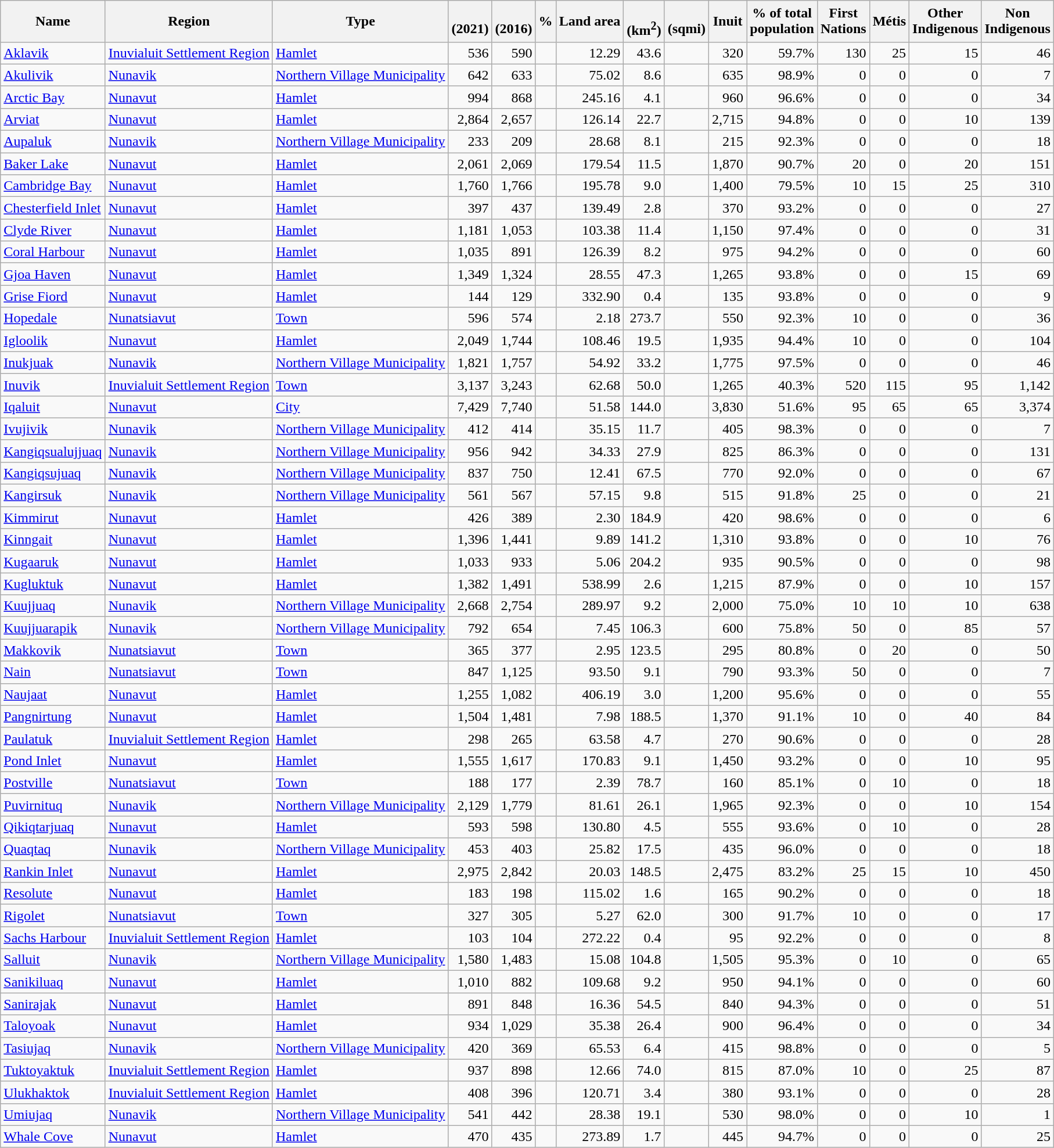<table class="wikitable sortable" style=text-align:right>
<tr>
<th align="center">Name</th>
<th align="center">Region</th>
<th align="center">Type</th>
<th align="center"><br>(2021)</th>
<th align="center"><br>(2016)</th>
<th align="center">% </th>
<th align="center">Land area</th>
<th align="center"><br>(km<sup>2</sup>)</th>
<th align="center"><br>(sqmi)</th>
<th align="center">Inuit</th>
<th align="center">% of total<br>population</th>
<th align="center">First<br>Nations</th>
<th align="center">Métis</th>
<th align="center">Other<br>Indigenous</th>
<th align="center">Non<br>Indigenous</th>
</tr>
<tr>
<td align="left"><a href='#'>Aklavik</a></td>
<td align="left"><a href='#'>Inuvialuit Settlement Region</a></td>
<td align="left"><a href='#'>Hamlet</a></td>
<td>536</td>
<td>590</td>
<td></td>
<td>12.29</td>
<td>43.6</td>
<td></td>
<td>320</td>
<td>59.7%</td>
<td>130</td>
<td>25</td>
<td>15</td>
<td>46</td>
</tr>
<tr>
<td align="left"><a href='#'>Akulivik</a></td>
<td align="left"><a href='#'>Nunavik</a></td>
<td align="left"><a href='#'>Northern Village Municipality</a></td>
<td>642</td>
<td>633</td>
<td></td>
<td>75.02</td>
<td>8.6</td>
<td></td>
<td>635</td>
<td>98.9%</td>
<td>0</td>
<td>0</td>
<td>0</td>
<td>7</td>
</tr>
<tr>
<td align="left"><a href='#'>Arctic Bay</a></td>
<td align="left"><a href='#'>Nunavut</a></td>
<td align="left"><a href='#'>Hamlet</a></td>
<td>994</td>
<td>868</td>
<td></td>
<td>245.16</td>
<td>4.1</td>
<td></td>
<td>960</td>
<td>96.6%</td>
<td>0</td>
<td>0</td>
<td>0</td>
<td>34</td>
</tr>
<tr>
<td align="left"><a href='#'>Arviat</a></td>
<td align="left"><a href='#'>Nunavut</a></td>
<td align="left"><a href='#'>Hamlet</a></td>
<td>2,864</td>
<td>2,657</td>
<td></td>
<td>126.14</td>
<td>22.7</td>
<td></td>
<td>2,715</td>
<td>94.8%</td>
<td>0</td>
<td>0</td>
<td>10</td>
<td>139</td>
</tr>
<tr>
<td align="left"><a href='#'>Aupaluk</a></td>
<td align="left"><a href='#'>Nunavik</a></td>
<td align="left"><a href='#'>Northern Village Municipality</a></td>
<td>233</td>
<td>209</td>
<td></td>
<td>28.68</td>
<td>8.1</td>
<td></td>
<td>215</td>
<td>92.3%</td>
<td>0</td>
<td>0</td>
<td>0</td>
<td>18</td>
</tr>
<tr>
<td align="left"><a href='#'>Baker Lake</a></td>
<td align="left"><a href='#'>Nunavut</a></td>
<td align="left"><a href='#'>Hamlet</a></td>
<td>2,061</td>
<td>2,069</td>
<td></td>
<td>179.54</td>
<td>11.5</td>
<td></td>
<td>1,870</td>
<td>90.7%</td>
<td>20</td>
<td>0</td>
<td>20</td>
<td>151</td>
</tr>
<tr>
<td align="left"><a href='#'>Cambridge Bay</a></td>
<td align="left"><a href='#'>Nunavut</a></td>
<td align="left"><a href='#'>Hamlet</a></td>
<td>1,760</td>
<td>1,766</td>
<td></td>
<td>195.78</td>
<td>9.0</td>
<td></td>
<td>1,400</td>
<td>79.5%</td>
<td>10</td>
<td>15</td>
<td>25</td>
<td>310</td>
</tr>
<tr>
<td align="left"><a href='#'>Chesterfield Inlet</a></td>
<td align="left"><a href='#'>Nunavut</a></td>
<td align="left"><a href='#'>Hamlet</a></td>
<td>397</td>
<td>437</td>
<td></td>
<td>139.49</td>
<td>2.8</td>
<td></td>
<td>370</td>
<td>93.2%</td>
<td>0</td>
<td>0</td>
<td>0</td>
<td>27</td>
</tr>
<tr>
<td align="left"><a href='#'>Clyde River</a></td>
<td align="left"><a href='#'>Nunavut</a></td>
<td align="left"><a href='#'>Hamlet</a></td>
<td>1,181</td>
<td>1,053</td>
<td></td>
<td>103.38</td>
<td>11.4</td>
<td></td>
<td>1,150</td>
<td>97.4%</td>
<td>0</td>
<td>0</td>
<td>0</td>
<td>31</td>
</tr>
<tr>
<td align="left"><a href='#'>Coral Harbour</a></td>
<td align="left"><a href='#'>Nunavut</a></td>
<td align="left"><a href='#'>Hamlet</a></td>
<td>1,035</td>
<td>891</td>
<td></td>
<td>126.39</td>
<td>8.2</td>
<td></td>
<td>975</td>
<td>94.2%</td>
<td>0</td>
<td>0</td>
<td>0</td>
<td>60</td>
</tr>
<tr>
<td align="left"><a href='#'>Gjoa Haven</a></td>
<td align="left"><a href='#'>Nunavut</a></td>
<td align="left"><a href='#'>Hamlet</a></td>
<td>1,349</td>
<td>1,324</td>
<td></td>
<td>28.55</td>
<td>47.3</td>
<td></td>
<td>1,265</td>
<td>93.8%</td>
<td>0</td>
<td>0</td>
<td>15</td>
<td>69</td>
</tr>
<tr>
<td align="left"><a href='#'>Grise Fiord</a></td>
<td align="left"><a href='#'>Nunavut</a></td>
<td align="left"><a href='#'>Hamlet</a></td>
<td>144</td>
<td>129</td>
<td></td>
<td>332.90</td>
<td>0.4</td>
<td></td>
<td>135</td>
<td>93.8%</td>
<td>0</td>
<td>0</td>
<td>0</td>
<td>9</td>
</tr>
<tr>
<td align="left"><a href='#'>Hopedale</a></td>
<td align="left"><a href='#'>Nunatsiavut</a></td>
<td align="left"><a href='#'>Town</a></td>
<td>596</td>
<td>574</td>
<td></td>
<td>2.18</td>
<td>273.7</td>
<td></td>
<td>550</td>
<td>92.3%</td>
<td>10</td>
<td>0</td>
<td>0</td>
<td>36</td>
</tr>
<tr>
<td align="left"><a href='#'>Igloolik</a></td>
<td align="left"><a href='#'>Nunavut</a></td>
<td align="left"><a href='#'>Hamlet</a></td>
<td>2,049</td>
<td>1,744</td>
<td></td>
<td>108.46</td>
<td>19.5</td>
<td></td>
<td>1,935</td>
<td>94.4%</td>
<td>10</td>
<td>0</td>
<td>0</td>
<td>104</td>
</tr>
<tr>
<td align="left"><a href='#'>Inukjuak</a></td>
<td align="left"><a href='#'>Nunavik</a></td>
<td align="left"><a href='#'>Northern Village Municipality</a></td>
<td>1,821</td>
<td>1,757</td>
<td></td>
<td>54.92</td>
<td>33.2</td>
<td></td>
<td>1,775</td>
<td>97.5%</td>
<td>0</td>
<td>0</td>
<td>0</td>
<td>46</td>
</tr>
<tr>
<td align="left"><a href='#'>Inuvik</a></td>
<td align="left"><a href='#'>Inuvialuit Settlement Region</a></td>
<td align="left"><a href='#'>Town</a></td>
<td>3,137</td>
<td>3,243</td>
<td></td>
<td>62.68</td>
<td>50.0</td>
<td></td>
<td>1,265</td>
<td>40.3%</td>
<td>520</td>
<td>115</td>
<td>95</td>
<td>1,142</td>
</tr>
<tr>
<td align="left"><a href='#'>Iqaluit</a></td>
<td align="left"><a href='#'>Nunavut</a></td>
<td align="left"><a href='#'>City</a></td>
<td>7,429</td>
<td>7,740</td>
<td></td>
<td>51.58</td>
<td>144.0</td>
<td></td>
<td>3,830</td>
<td>51.6%</td>
<td>95</td>
<td>65</td>
<td>65</td>
<td>3,374</td>
</tr>
<tr>
<td align="left"><a href='#'>Ivujivik</a></td>
<td align="left"><a href='#'>Nunavik</a></td>
<td align="left"><a href='#'>Northern Village Municipality</a></td>
<td>412</td>
<td>414</td>
<td></td>
<td>35.15</td>
<td>11.7</td>
<td></td>
<td>405</td>
<td>98.3%</td>
<td>0</td>
<td>0</td>
<td>0</td>
<td>7</td>
</tr>
<tr>
<td align="left"><a href='#'>Kangiqsualujjuaq</a></td>
<td align="left"><a href='#'>Nunavik</a></td>
<td align="left"><a href='#'>Northern Village Municipality</a></td>
<td>956</td>
<td>942</td>
<td></td>
<td>34.33</td>
<td>27.9</td>
<td></td>
<td>825</td>
<td>86.3%</td>
<td>0</td>
<td>0</td>
<td>0</td>
<td>131</td>
</tr>
<tr>
<td align="left"><a href='#'>Kangiqsujuaq</a></td>
<td align="left"><a href='#'>Nunavik</a></td>
<td align="left"><a href='#'>Northern Village Municipality</a></td>
<td>837</td>
<td>750</td>
<td></td>
<td>12.41</td>
<td>67.5</td>
<td></td>
<td>770</td>
<td>92.0%</td>
<td>0</td>
<td>0</td>
<td>0</td>
<td>67</td>
</tr>
<tr>
<td align="left"><a href='#'>Kangirsuk</a></td>
<td align="left"><a href='#'>Nunavik</a></td>
<td align="left"><a href='#'>Northern Village Municipality</a></td>
<td>561</td>
<td>567</td>
<td></td>
<td>57.15</td>
<td>9.8</td>
<td></td>
<td>515</td>
<td>91.8%</td>
<td>25</td>
<td>0</td>
<td>0</td>
<td>21</td>
</tr>
<tr>
<td align="left"><a href='#'>Kimmirut</a></td>
<td align="left"><a href='#'>Nunavut</a></td>
<td align="left"><a href='#'>Hamlet</a></td>
<td>426</td>
<td>389</td>
<td></td>
<td>2.30</td>
<td>184.9</td>
<td></td>
<td>420</td>
<td>98.6%</td>
<td>0</td>
<td>0</td>
<td>0</td>
<td>6</td>
</tr>
<tr>
<td align="left"><a href='#'>Kinngait</a></td>
<td align="left"><a href='#'>Nunavut</a></td>
<td align="left"><a href='#'>Hamlet</a></td>
<td>1,396</td>
<td>1,441</td>
<td></td>
<td>9.89</td>
<td>141.2</td>
<td></td>
<td>1,310</td>
<td>93.8%</td>
<td>0</td>
<td>0</td>
<td>10</td>
<td>76</td>
</tr>
<tr>
<td align="left"><a href='#'>Kugaaruk</a></td>
<td align="left"><a href='#'>Nunavut</a></td>
<td align="left"><a href='#'>Hamlet</a></td>
<td>1,033</td>
<td>933</td>
<td></td>
<td>5.06</td>
<td>204.2</td>
<td></td>
<td>935</td>
<td>90.5%</td>
<td>0</td>
<td>0</td>
<td>0</td>
<td>98</td>
</tr>
<tr>
<td align="left"><a href='#'>Kugluktuk</a></td>
<td align="left"><a href='#'>Nunavut</a></td>
<td align="left"><a href='#'>Hamlet</a></td>
<td>1,382</td>
<td>1,491</td>
<td></td>
<td>538.99</td>
<td>2.6</td>
<td></td>
<td>1,215</td>
<td>87.9%</td>
<td>0</td>
<td>0</td>
<td>10</td>
<td>157</td>
</tr>
<tr>
<td align="left"><a href='#'>Kuujjuaq</a></td>
<td align="left"><a href='#'>Nunavik</a></td>
<td align="left"><a href='#'>Northern Village Municipality</a></td>
<td>2,668</td>
<td>2,754</td>
<td></td>
<td>289.97</td>
<td>9.2</td>
<td></td>
<td>2,000</td>
<td>75.0%</td>
<td>10</td>
<td>10</td>
<td>10</td>
<td>638</td>
</tr>
<tr>
<td align="left"><a href='#'>Kuujjuarapik</a></td>
<td align="left"><a href='#'>Nunavik</a></td>
<td align="left"><a href='#'>Northern Village Municipality</a></td>
<td>792</td>
<td>654</td>
<td></td>
<td>7.45</td>
<td>106.3</td>
<td></td>
<td>600</td>
<td>75.8%</td>
<td>50</td>
<td>0</td>
<td>85</td>
<td>57</td>
</tr>
<tr>
<td align="left"><a href='#'>Makkovik</a></td>
<td align="left"><a href='#'>Nunatsiavut</a></td>
<td align="left"><a href='#'>Town</a></td>
<td>365</td>
<td>377</td>
<td></td>
<td>2.95</td>
<td>123.5</td>
<td></td>
<td>295</td>
<td>80.8%</td>
<td>0</td>
<td>20</td>
<td>0</td>
<td>50</td>
</tr>
<tr>
<td align="left"><a href='#'>Nain</a></td>
<td align="left"><a href='#'>Nunatsiavut</a></td>
<td align="left"><a href='#'>Town</a></td>
<td>847</td>
<td>1,125</td>
<td></td>
<td>93.50</td>
<td>9.1</td>
<td></td>
<td>790</td>
<td>93.3%</td>
<td>50</td>
<td>0</td>
<td>0</td>
<td>7</td>
</tr>
<tr>
<td align="left"><a href='#'>Naujaat</a></td>
<td align="left"><a href='#'>Nunavut</a></td>
<td align="left"><a href='#'>Hamlet</a></td>
<td>1,255</td>
<td>1,082</td>
<td></td>
<td>406.19</td>
<td>3.0</td>
<td></td>
<td>1,200</td>
<td>95.6%</td>
<td>0</td>
<td>0</td>
<td>0</td>
<td>55</td>
</tr>
<tr>
<td align="left"><a href='#'>Pangnirtung</a></td>
<td align="left"><a href='#'>Nunavut</a></td>
<td align="left"><a href='#'>Hamlet</a></td>
<td>1,504</td>
<td>1,481</td>
<td></td>
<td>7.98</td>
<td>188.5</td>
<td></td>
<td>1,370</td>
<td>91.1%</td>
<td>10</td>
<td>0</td>
<td>40</td>
<td>84</td>
</tr>
<tr>
<td align="left"><a href='#'>Paulatuk</a></td>
<td align="left"><a href='#'>Inuvialuit Settlement Region</a></td>
<td align="left"><a href='#'>Hamlet</a></td>
<td>298</td>
<td>265</td>
<td></td>
<td>63.58</td>
<td>4.7</td>
<td></td>
<td>270</td>
<td>90.6%</td>
<td>0</td>
<td>0</td>
<td>0</td>
<td>28</td>
</tr>
<tr>
<td align="left"><a href='#'>Pond Inlet</a></td>
<td align="left"><a href='#'>Nunavut</a></td>
<td align="left"><a href='#'>Hamlet</a></td>
<td>1,555</td>
<td>1,617</td>
<td></td>
<td>170.83</td>
<td>9.1</td>
<td></td>
<td>1,450</td>
<td>93.2%</td>
<td>0</td>
<td>0</td>
<td>10</td>
<td>95</td>
</tr>
<tr>
<td align="left"><a href='#'>Postville</a></td>
<td align="left"><a href='#'>Nunatsiavut</a></td>
<td align="left"><a href='#'>Town</a></td>
<td>188</td>
<td>177</td>
<td></td>
<td>2.39</td>
<td>78.7</td>
<td></td>
<td>160</td>
<td>85.1%</td>
<td>0</td>
<td>10</td>
<td>0</td>
<td>18</td>
</tr>
<tr>
<td align="left"><a href='#'>Puvirnituq</a></td>
<td align="left"><a href='#'>Nunavik</a></td>
<td align="left"><a href='#'>Northern Village Municipality</a></td>
<td>2,129</td>
<td>1,779</td>
<td></td>
<td>81.61</td>
<td>26.1</td>
<td></td>
<td>1,965</td>
<td>92.3%</td>
<td>0</td>
<td>0</td>
<td>10</td>
<td>154</td>
</tr>
<tr>
<td align="left"><a href='#'>Qikiqtarjuaq</a></td>
<td align="left"><a href='#'>Nunavut</a></td>
<td align="left"><a href='#'>Hamlet</a></td>
<td>593</td>
<td>598</td>
<td></td>
<td>130.80</td>
<td>4.5</td>
<td></td>
<td>555</td>
<td>93.6%</td>
<td>0</td>
<td>10</td>
<td>0</td>
<td>28</td>
</tr>
<tr>
<td align="left"><a href='#'>Quaqtaq</a></td>
<td align="left"><a href='#'>Nunavik</a></td>
<td align="left"><a href='#'>Northern Village Municipality</a></td>
<td>453</td>
<td>403</td>
<td></td>
<td>25.82</td>
<td>17.5</td>
<td></td>
<td>435</td>
<td>96.0%</td>
<td>0</td>
<td>0</td>
<td>0</td>
<td>18</td>
</tr>
<tr>
<td align="left"><a href='#'>Rankin Inlet</a></td>
<td align="left"><a href='#'>Nunavut</a></td>
<td align="left"><a href='#'>Hamlet</a></td>
<td>2,975</td>
<td>2,842</td>
<td></td>
<td>20.03</td>
<td>148.5</td>
<td></td>
<td>2,475</td>
<td>83.2%</td>
<td>25</td>
<td>15</td>
<td>10</td>
<td>450</td>
</tr>
<tr>
<td align="left"><a href='#'>Resolute</a></td>
<td align="left"><a href='#'>Nunavut</a></td>
<td align="left"><a href='#'>Hamlet</a></td>
<td>183</td>
<td>198</td>
<td></td>
<td>115.02</td>
<td>1.6</td>
<td></td>
<td>165</td>
<td>90.2%</td>
<td>0</td>
<td>0</td>
<td>0</td>
<td>18</td>
</tr>
<tr>
<td align="left"><a href='#'>Rigolet</a></td>
<td align="left"><a href='#'>Nunatsiavut</a></td>
<td align="left"><a href='#'>Town</a></td>
<td>327</td>
<td>305</td>
<td></td>
<td>5.27</td>
<td>62.0</td>
<td></td>
<td>300</td>
<td>91.7%</td>
<td>10</td>
<td>0</td>
<td>0</td>
<td>17</td>
</tr>
<tr>
<td align="left"><a href='#'>Sachs Harbour</a></td>
<td align="left"><a href='#'>Inuvialuit Settlement Region</a></td>
<td align="left"><a href='#'>Hamlet</a></td>
<td>103</td>
<td>104</td>
<td></td>
<td>272.22</td>
<td>0.4</td>
<td></td>
<td>95</td>
<td>92.2%</td>
<td>0</td>
<td>0</td>
<td>0</td>
<td>8</td>
</tr>
<tr>
<td align="left"><a href='#'>Salluit</a></td>
<td align="left"><a href='#'>Nunavik</a></td>
<td align="left"><a href='#'>Northern Village Municipality</a></td>
<td>1,580</td>
<td>1,483</td>
<td></td>
<td>15.08</td>
<td>104.8</td>
<td></td>
<td>1,505</td>
<td>95.3%</td>
<td>0</td>
<td>10</td>
<td>0</td>
<td>65</td>
</tr>
<tr>
<td align="left"><a href='#'>Sanikiluaq</a></td>
<td align="left"><a href='#'>Nunavut</a></td>
<td align="left"><a href='#'>Hamlet</a></td>
<td>1,010</td>
<td>882</td>
<td></td>
<td>109.68</td>
<td>9.2</td>
<td></td>
<td>950</td>
<td>94.1%</td>
<td>0</td>
<td>0</td>
<td>0</td>
<td>60</td>
</tr>
<tr>
<td align="left"><a href='#'>Sanirajak</a></td>
<td align="left"><a href='#'>Nunavut</a></td>
<td align="left"><a href='#'>Hamlet</a></td>
<td>891</td>
<td>848</td>
<td></td>
<td>16.36</td>
<td>54.5</td>
<td></td>
<td>840</td>
<td>94.3%</td>
<td>0</td>
<td>0</td>
<td>0</td>
<td>51</td>
</tr>
<tr>
<td align="left"><a href='#'>Taloyoak</a></td>
<td align="left"><a href='#'>Nunavut</a></td>
<td align="left"><a href='#'>Hamlet</a></td>
<td>934</td>
<td>1,029</td>
<td></td>
<td>35.38</td>
<td>26.4</td>
<td></td>
<td>900</td>
<td>96.4%</td>
<td>0</td>
<td>0</td>
<td>0</td>
<td>34</td>
</tr>
<tr>
<td align="left"><a href='#'>Tasiujaq</a></td>
<td align="left"><a href='#'>Nunavik</a></td>
<td align="left"><a href='#'>Northern Village Municipality</a></td>
<td>420</td>
<td>369</td>
<td></td>
<td>65.53</td>
<td>6.4</td>
<td></td>
<td>415</td>
<td>98.8%</td>
<td>0</td>
<td>0</td>
<td>0</td>
<td>5</td>
</tr>
<tr>
<td align="left"><a href='#'>Tuktoyaktuk</a></td>
<td align="left"><a href='#'>Inuvialuit Settlement Region</a></td>
<td align="left"><a href='#'>Hamlet</a></td>
<td>937</td>
<td>898</td>
<td></td>
<td>12.66</td>
<td>74.0</td>
<td></td>
<td>815</td>
<td>87.0%</td>
<td>10</td>
<td>0</td>
<td>25</td>
<td>87</td>
</tr>
<tr>
<td align="left"><a href='#'>Ulukhaktok</a></td>
<td align="left"><a href='#'>Inuvialuit Settlement Region</a></td>
<td align="left"><a href='#'>Hamlet</a></td>
<td>408</td>
<td>396</td>
<td></td>
<td>120.71</td>
<td>3.4</td>
<td></td>
<td>380</td>
<td>93.1%</td>
<td>0</td>
<td>0</td>
<td>0</td>
<td>28</td>
</tr>
<tr>
<td align="left"><a href='#'>Umiujaq</a></td>
<td align="left"><a href='#'>Nunavik</a></td>
<td align="left"><a href='#'>Northern Village Municipality</a></td>
<td>541</td>
<td>442</td>
<td></td>
<td>28.38</td>
<td>19.1</td>
<td></td>
<td>530</td>
<td>98.0%</td>
<td>0</td>
<td>0</td>
<td>10</td>
<td>1</td>
</tr>
<tr>
<td align="left"><a href='#'>Whale Cove</a></td>
<td align="left"><a href='#'>Nunavut</a></td>
<td align="left"><a href='#'>Hamlet</a></td>
<td>470</td>
<td>435</td>
<td></td>
<td>273.89</td>
<td>1.7</td>
<td></td>
<td>445</td>
<td>94.7%</td>
<td>0</td>
<td>0</td>
<td>0</td>
<td>25</td>
</tr>
</table>
